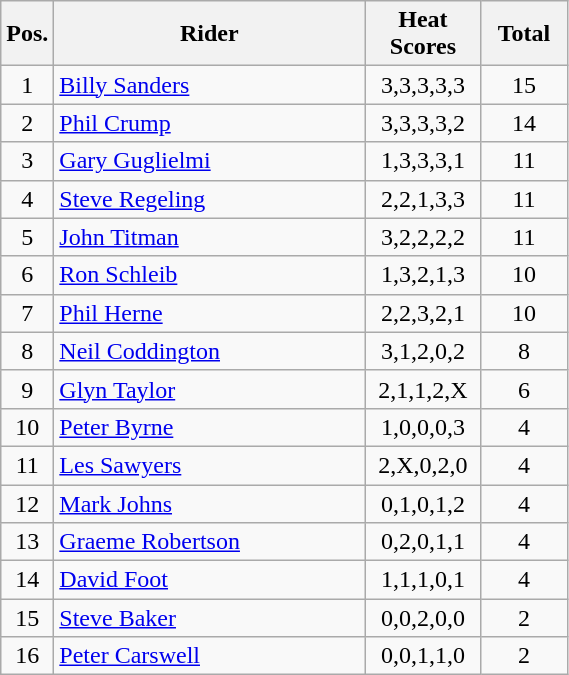<table class=wikitable>
<tr>
<th width=25px>Pos.</th>
<th width=200px>Rider</th>
<th width=70px>Heat Scores</th>
<th width=50px>Total</th>
</tr>
<tr align=center >
<td>1</td>
<td align=left><a href='#'>Billy Sanders</a></td>
<td>3,3,3,3,3</td>
<td>15</td>
</tr>
<tr align=center >
<td>2</td>
<td align=left><a href='#'>Phil Crump</a></td>
<td>3,3,3,3,2</td>
<td>14</td>
</tr>
<tr align=center>
<td>3</td>
<td align=left><a href='#'>Gary Guglielmi</a></td>
<td>1,3,3,3,1</td>
<td>11</td>
</tr>
<tr align=center>
<td>4</td>
<td align=left><a href='#'>Steve Regeling</a></td>
<td>2,2,1,3,3</td>
<td>11</td>
</tr>
<tr align=center>
<td>5</td>
<td align=left><a href='#'>John Titman</a></td>
<td>3,2,2,2,2</td>
<td>11</td>
</tr>
<tr align=center>
<td>6</td>
<td align=left><a href='#'>Ron Schleib</a></td>
<td>1,3,2,1,3</td>
<td>10</td>
</tr>
<tr align=center>
<td>7</td>
<td align=left><a href='#'>Phil Herne</a></td>
<td>2,2,3,2,1</td>
<td>10</td>
</tr>
<tr align=center>
<td>8</td>
<td align=left><a href='#'>Neil Coddington</a></td>
<td>3,1,2,0,2</td>
<td>8</td>
</tr>
<tr align=center>
<td>9</td>
<td align=left><a href='#'>Glyn Taylor</a></td>
<td>2,1,1,2,X</td>
<td>6</td>
</tr>
<tr align=center>
<td>10</td>
<td align=left><a href='#'>Peter Byrne</a></td>
<td>1,0,0,0,3</td>
<td>4</td>
</tr>
<tr align=center>
<td>11</td>
<td align=left><a href='#'>Les Sawyers</a></td>
<td>2,X,0,2,0</td>
<td>4</td>
</tr>
<tr align=center>
<td>12</td>
<td align=left><a href='#'>Mark Johns</a></td>
<td>0,1,0,1,2</td>
<td>4</td>
</tr>
<tr align=center>
<td>13</td>
<td align=left><a href='#'>Graeme Robertson</a></td>
<td>0,2,0,1,1</td>
<td>4</td>
</tr>
<tr align=center>
<td>14</td>
<td align=left><a href='#'>David Foot</a></td>
<td>1,1,1,0,1</td>
<td>4</td>
</tr>
<tr align=center>
<td>15</td>
<td align=left><a href='#'>Steve Baker</a></td>
<td>0,0,2,0,0</td>
<td>2</td>
</tr>
<tr align=center>
<td>16</td>
<td align=left><a href='#'>Peter Carswell</a></td>
<td>0,0,1,1,0</td>
<td>2</td>
</tr>
</table>
